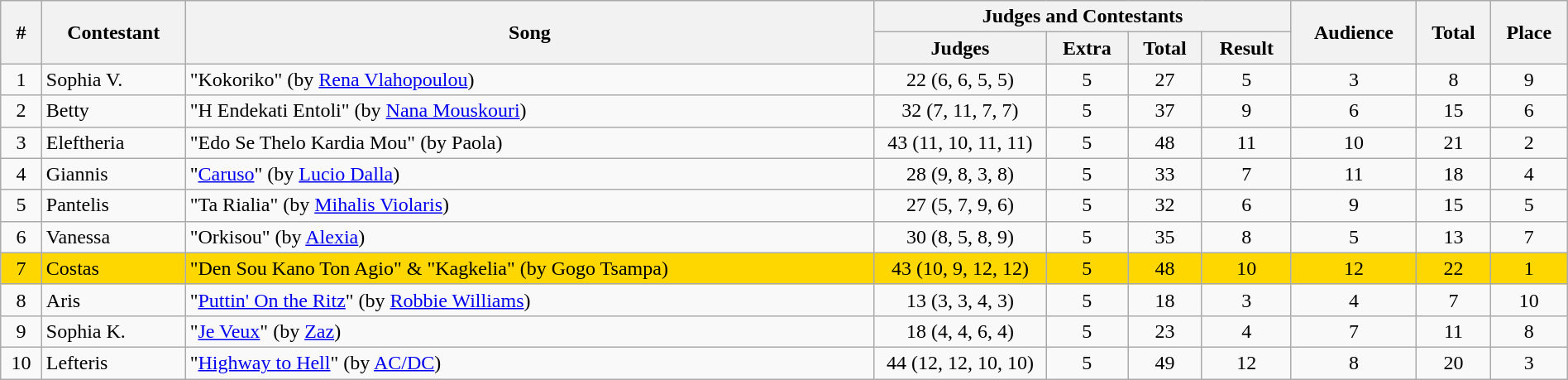<table class="sortable wikitable" style="text-align:center;" width="100%">
<tr>
<th rowspan="2">#</th>
<th rowspan="2">Contestant</th>
<th rowspan="2">Song</th>
<th colspan="4">Judges and Contestants</th>
<th rowspan="2">Audience</th>
<th rowspan="2">Total</th>
<th rowspan="2">Place</th>
</tr>
<tr>
<th width="11%">Judges</th>
<th>Extra</th>
<th>Total</th>
<th>Result</th>
</tr>
<tr>
<td>1</td>
<td align="left">Sophia V.</td>
<td align="left">"Kokoriko" (by <a href='#'>Rena Vlahopoulou</a>)</td>
<td>22 (6, 6, 5, 5)</td>
<td>5</td>
<td>27</td>
<td>5</td>
<td>3</td>
<td>8</td>
<td>9</td>
</tr>
<tr>
<td>2</td>
<td align="left">Betty</td>
<td align="left">"H Endekati Entoli" (by <a href='#'>Nana Mouskouri</a>)</td>
<td>32 (7, 11, 7, 7)</td>
<td>5</td>
<td>37</td>
<td>9</td>
<td>6</td>
<td>15</td>
<td>6</td>
</tr>
<tr>
<td>3</td>
<td align="left">Eleftheria</td>
<td align="left">"Edo Se Thelo Kardia Mou" (by Paola)</td>
<td>43 (11, 10, 11, 11)</td>
<td>5</td>
<td>48</td>
<td>11</td>
<td>10</td>
<td>21</td>
<td>2</td>
</tr>
<tr>
<td>4</td>
<td align="left">Giannis</td>
<td align="left">"<a href='#'>Caruso</a>" (by <a href='#'>Lucio Dalla</a>)</td>
<td>28 (9, 8, 3, 8)</td>
<td>5</td>
<td>33</td>
<td>7</td>
<td>11</td>
<td>18</td>
<td>4</td>
</tr>
<tr>
<td>5</td>
<td align="left">Pantelis</td>
<td align="left">"Ta Rialia" (by <a href='#'>Mihalis Violaris</a>)</td>
<td>27 (5, 7, 9, 6)</td>
<td>5</td>
<td>32</td>
<td>6</td>
<td>9</td>
<td>15</td>
<td>5</td>
</tr>
<tr>
<td>6</td>
<td align="left">Vanessa</td>
<td align="left">"Orkisou" (by <a href='#'>Alexia</a>)</td>
<td>30 (8, 5, 8, 9)</td>
<td>5</td>
<td>35</td>
<td>8</td>
<td>5</td>
<td>13</td>
<td>7</td>
</tr>
<tr bgcolor="gold">
<td>7</td>
<td align="left">Costas</td>
<td align="left">"Den Sou Kano Ton Agio" & "Kagkelia" (by Gogo Tsampa)</td>
<td>43 (10, 9, 12, 12)</td>
<td>5</td>
<td>48</td>
<td>10</td>
<td>12</td>
<td>22</td>
<td>1</td>
</tr>
<tr>
<td>8</td>
<td align="left">Aris</td>
<td align="left">"<a href='#'>Puttin' On the Ritz</a>" (by <a href='#'>Robbie Williams</a>)</td>
<td>13 (3, 3, 4, 3)</td>
<td>5</td>
<td>18</td>
<td>3</td>
<td>4</td>
<td>7</td>
<td>10</td>
</tr>
<tr>
<td>9</td>
<td align="left">Sophia K.</td>
<td align="left">"<a href='#'>Je Veux</a>" (by <a href='#'>Zaz</a>)</td>
<td>18 (4, 4, 6, 4)</td>
<td>5</td>
<td>23</td>
<td>4</td>
<td>7</td>
<td>11</td>
<td>8</td>
</tr>
<tr>
<td>10</td>
<td align="left">Lefteris</td>
<td align="left">"<a href='#'>Highway to Hell</a>" (by <a href='#'>AC/DC</a>)</td>
<td>44 (12, 12, 10, 10)</td>
<td>5</td>
<td>49</td>
<td>12</td>
<td>8</td>
<td>20</td>
<td>3</td>
</tr>
</table>
